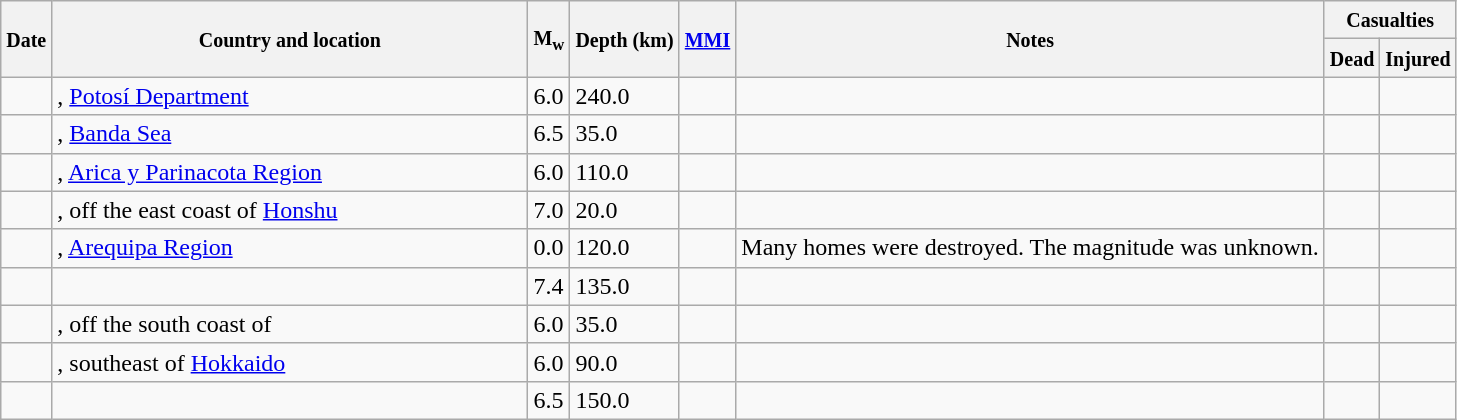<table class="wikitable sortable sort-under" style="border:1px black; margin-left:1em;">
<tr>
<th rowspan="2"><small>Date</small></th>
<th rowspan="2" style="width: 310px"><small>Country and location</small></th>
<th rowspan="2"><small>M<sub>w</sub></small></th>
<th rowspan="2"><small>Depth (km)</small></th>
<th rowspan="2"><small><a href='#'>MMI</a></small></th>
<th rowspan="2" class="unsortable"><small>Notes</small></th>
<th colspan="2"><small>Casualties</small></th>
</tr>
<tr>
<th><small>Dead</small></th>
<th><small>Injured</small></th>
</tr>
<tr>
<td></td>
<td>, <a href='#'>Potosí Department</a></td>
<td>6.0</td>
<td>240.0</td>
<td></td>
<td></td>
<td></td>
<td></td>
</tr>
<tr>
<td></td>
<td>, <a href='#'>Banda Sea</a></td>
<td>6.5</td>
<td>35.0</td>
<td></td>
<td></td>
<td></td>
<td></td>
</tr>
<tr>
<td></td>
<td>, <a href='#'>Arica y Parinacota Region</a></td>
<td>6.0</td>
<td>110.0</td>
<td></td>
<td></td>
<td></td>
<td></td>
</tr>
<tr>
<td></td>
<td>, off the east coast of <a href='#'>Honshu</a></td>
<td>7.0</td>
<td>20.0</td>
<td></td>
<td></td>
<td></td>
<td></td>
</tr>
<tr>
<td></td>
<td>, <a href='#'>Arequipa Region</a></td>
<td>0.0</td>
<td>120.0</td>
<td></td>
<td>Many homes were destroyed. The magnitude was unknown.</td>
<td></td>
<td></td>
</tr>
<tr>
<td></td>
<td></td>
<td>7.4</td>
<td>135.0</td>
<td></td>
<td></td>
<td></td>
<td></td>
</tr>
<tr>
<td></td>
<td>, off the south coast of</td>
<td>6.0</td>
<td>35.0</td>
<td></td>
<td></td>
<td></td>
<td></td>
</tr>
<tr>
<td></td>
<td>, southeast of <a href='#'>Hokkaido</a></td>
<td>6.0</td>
<td>90.0</td>
<td></td>
<td></td>
<td></td>
<td></td>
</tr>
<tr>
<td></td>
<td></td>
<td>6.5</td>
<td>150.0</td>
<td></td>
<td></td>
<td></td>
<td></td>
</tr>
</table>
